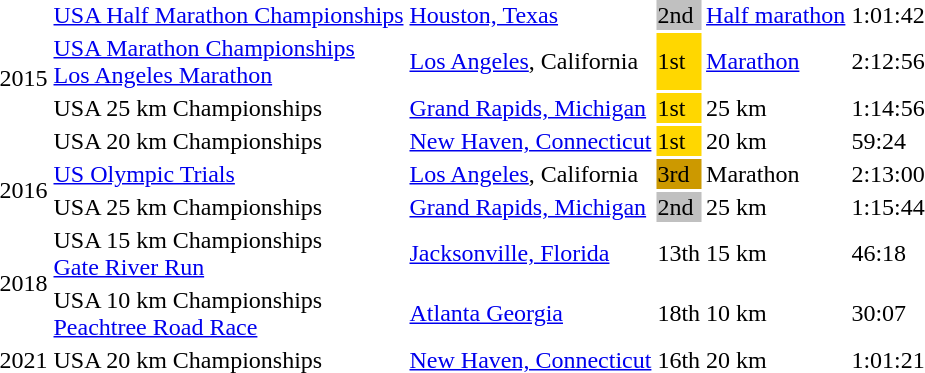<table>
<tr>
<td rowspan=4>2015</td>
<td><a href='#'>USA Half Marathon Championships</a></td>
<td><a href='#'>Houston, Texas</a></td>
<td bgcolor=silver>2nd</td>
<td><a href='#'>Half marathon</a></td>
<td>1:01:42</td>
</tr>
<tr>
<td><a href='#'>USA Marathon Championships</a><br><a href='#'>Los Angeles Marathon</a></td>
<td><a href='#'>Los Angeles</a>, California</td>
<td bgcolor=gold>1st</td>
<td><a href='#'>Marathon</a></td>
<td>2:12:56</td>
</tr>
<tr>
<td>USA 25 km Championships</td>
<td><a href='#'>Grand Rapids, Michigan</a></td>
<td bgcolor=gold>1st</td>
<td>25 km</td>
<td>1:14:56</td>
</tr>
<tr>
<td>USA 20 km Championships</td>
<td><a href='#'>New Haven, Connecticut</a></td>
<td bgcolor=gold>1st</td>
<td>20 km</td>
<td>59:24</td>
</tr>
<tr>
<td rowspan=2>2016</td>
<td><a href='#'>US Olympic Trials</a></td>
<td><a href='#'>Los Angeles</a>, California</td>
<td bgcolor=cc9900>3rd</td>
<td>Marathon</td>
<td>2:13:00</td>
</tr>
<tr>
<td>USA 25 km Championships</td>
<td><a href='#'>Grand Rapids, Michigan</a></td>
<td bgcolor=silver>2nd</td>
<td>25 km</td>
<td>1:15:44</td>
</tr>
<tr>
<td rowspan=2>2018</td>
<td>USA 15 km Championships<br><a href='#'>Gate River Run</a></td>
<td><a href='#'>Jacksonville, Florida</a></td>
<td>13th</td>
<td>15 km</td>
<td>46:18</td>
</tr>
<tr>
<td>USA 10 km Championships<br><a href='#'>Peachtree Road Race</a></td>
<td><a href='#'>Atlanta Georgia</a></td>
<td>18th</td>
<td>10 km</td>
<td>30:07</td>
</tr>
<tr>
<td>2021</td>
<td>USA 20 km Championships</td>
<td><a href='#'>New Haven, Connecticut</a></td>
<td>16th</td>
<td>20 km</td>
<td>1:01:21</td>
</tr>
</table>
